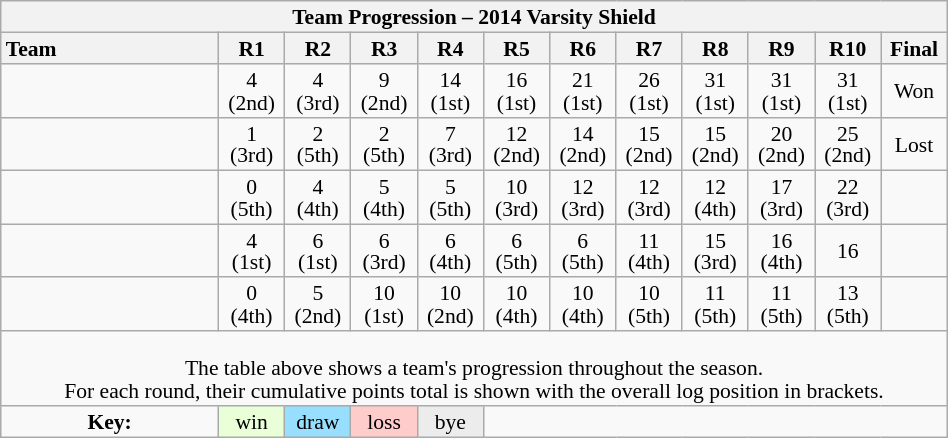<table class="wikitable collapsible" style="text-align:center; line-height:100%; width:50%; font-size:90%">
<tr>
<th colspan=100%>Team Progression – 2014 Varsity Shield</th>
</tr>
<tr>
<th style="text-align:left; width:23%;">Team</th>
<th style="width:7%;">R1</th>
<th style="width:7%;">R2</th>
<th style="width:7%;">R3</th>
<th style="width:7%;">R4</th>
<th style="width:7%;">R5</th>
<th style="width:7%;">R6</th>
<th style="width:7%;">R7</th>
<th style="width:7%;">R8</th>
<th style="width:7%;">R9</th>
<th style="width:7%;">R10</th>
<th style="width:7%;">Final</th>
</tr>
<tr>
<td align=left></td>
<td>4 <br>(2nd)</td>
<td>4 <br>(3rd)</td>
<td>9 <br>(2nd)</td>
<td>14 <br>(1st)</td>
<td>16 <br>(1st)</td>
<td>21 <br>(1st)</td>
<td>26 <br>(1st)</td>
<td>31 <br>(1st)</td>
<td>31 <br>(1st)</td>
<td>31 <br>(1st)</td>
<td>Won</td>
</tr>
<tr>
<td align=left></td>
<td>1 <br>(3rd)</td>
<td>2 <br>(5th)</td>
<td>2 <br>(5th)</td>
<td>7 <br>(3rd)</td>
<td>12 <br>(2nd)</td>
<td>14 <br>(2nd)</td>
<td>15 <br>(2nd)</td>
<td>15 <br>(2nd)</td>
<td>20 <br>(2nd)</td>
<td>25 <br>(2nd)</td>
<td>Lost</td>
</tr>
<tr>
<td align=left></td>
<td>0 <br>(5th)</td>
<td>4 <br>(4th)</td>
<td>5 <br>(4th)</td>
<td>5 <br>(5th)</td>
<td>10 <br>(3rd)</td>
<td>12 <br>(3rd)</td>
<td>12 <br>(3rd)</td>
<td>12 <br>(4th)</td>
<td>17 <br>(3rd)</td>
<td>22 <br>(3rd)</td>
<td> </td>
</tr>
<tr>
<td align=left></td>
<td>4 <br>(1st)</td>
<td>6 <br>(1st)</td>
<td>6 <br>(3rd)</td>
<td>6 <br>(4th)</td>
<td>6 <br>(5th)</td>
<td>6 <br>(5th)</td>
<td>11 <br>(4th)</td>
<td>15 <br>(3rd)</td>
<td>16 <br>(4th)</td>
<td>16</td>
<td> </td>
</tr>
<tr>
<td align=left></td>
<td>0 <br>(4th)</td>
<td>5 <br>(2nd)</td>
<td>10 <br>(1st)</td>
<td>10 <br>(2nd)</td>
<td>10 <br>(4th)</td>
<td>10 <br>(4th)</td>
<td>10 <br>(5th)</td>
<td>11 <br>(5th)</td>
<td>11 <br>(5th)</td>
<td>13 <br>(5th)</td>
<td> </td>
</tr>
<tr>
<td colspan="100%" style="text-align:center;"><br>The table above shows a team's progression throughout the season.<br>For each round, their cumulative points total is shown with the overall log position in brackets.</td>
</tr>
<tr>
<td><strong>Key:</strong></td>
<td style="background:#E8FFD8;">win</td>
<td style="background:#97DEFF;">draw</td>
<td style="background:#FFCCCC;">loss</td>
<td style="background:#ECECEC;">bye</td>
<td colspan=100%></td>
</tr>
</table>
